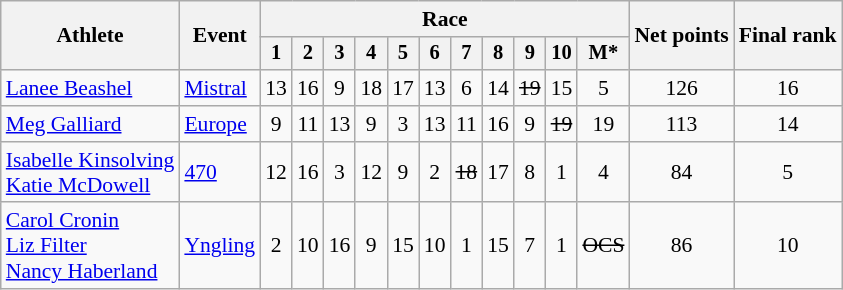<table class=wikitable style=font-size:90%;text-align:center>
<tr>
<th rowspan=2>Athlete</th>
<th rowspan=2>Event</th>
<th colspan=11>Race</th>
<th rowspan=2>Net points</th>
<th rowspan=2>Final rank</th>
</tr>
<tr style=font-size:95%>
<th>1</th>
<th>2</th>
<th>3</th>
<th>4</th>
<th>5</th>
<th>6</th>
<th>7</th>
<th>8</th>
<th>9</th>
<th>10</th>
<th>M*</th>
</tr>
<tr>
<td align=left><a href='#'>Lanee Beashel</a></td>
<td align=left><a href='#'>Mistral</a></td>
<td>13</td>
<td>16</td>
<td>9</td>
<td>18</td>
<td>17</td>
<td>13</td>
<td>6</td>
<td>14</td>
<td><s>19</s></td>
<td>15</td>
<td>5</td>
<td>126</td>
<td>16</td>
</tr>
<tr>
<td align=left><a href='#'>Meg Galliard</a></td>
<td align=left><a href='#'>Europe</a></td>
<td>9</td>
<td>11</td>
<td>13</td>
<td>9</td>
<td>3</td>
<td>13</td>
<td>11</td>
<td>16</td>
<td>9</td>
<td><s>19</s></td>
<td>19</td>
<td>113</td>
<td>14</td>
</tr>
<tr>
<td align=left><a href='#'>Isabelle Kinsolving</a><br><a href='#'>Katie McDowell</a></td>
<td align=left><a href='#'>470</a></td>
<td>12</td>
<td>16</td>
<td>3</td>
<td>12</td>
<td>9</td>
<td>2</td>
<td><s>18</s></td>
<td>17</td>
<td>8</td>
<td>1</td>
<td>4</td>
<td>84</td>
<td>5</td>
</tr>
<tr>
<td align=left><a href='#'>Carol Cronin</a><br><a href='#'>Liz Filter</a><br><a href='#'>Nancy Haberland</a></td>
<td align=left><a href='#'>Yngling</a></td>
<td>2</td>
<td>10</td>
<td>16</td>
<td>9</td>
<td>15</td>
<td>10</td>
<td>1</td>
<td>15</td>
<td>7</td>
<td>1</td>
<td><s>OCS</s></td>
<td>86</td>
<td>10</td>
</tr>
</table>
